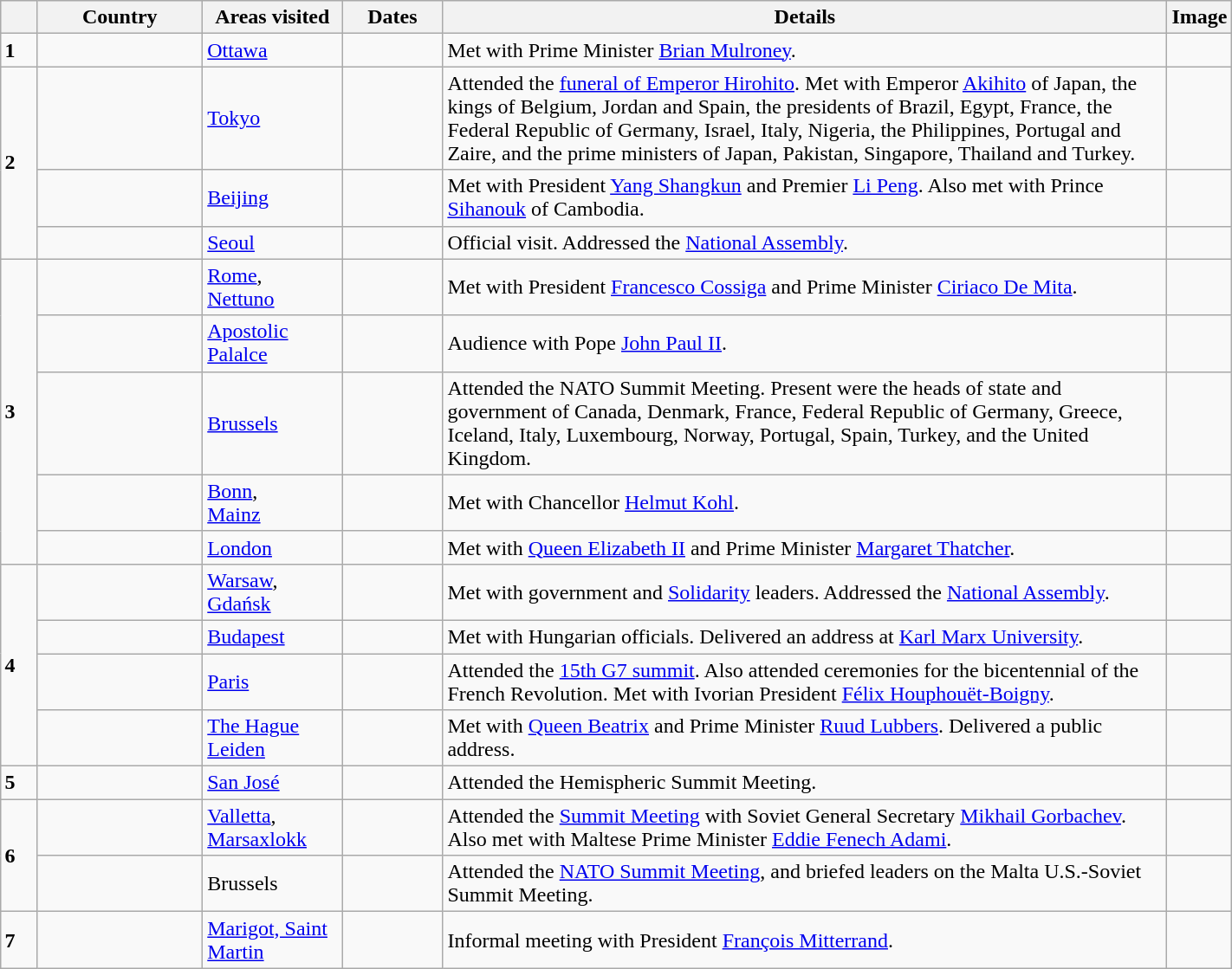<table class="wikitable sortable" border="1" style="margin: 1em auto 1em auto">
<tr>
<th style="width: 3%;"></th>
<th width=120>Country</th>
<th width=100>Areas visited</th>
<th width=70>Dates</th>
<th width=550>Details</th>
<th>Image</th>
</tr>
<tr>
<td><strong>1</strong></td>
<td></td>
<td><a href='#'>Ottawa</a></td>
<td></td>
<td>Met with Prime Minister <a href='#'>Brian Mulroney</a>.</td>
<td></td>
</tr>
<tr>
<td rowspan=3><strong>2</strong></td>
<td></td>
<td><a href='#'>Tokyo</a></td>
<td></td>
<td>Attended the <a href='#'>funeral of Emperor Hirohito</a>. Met with Emperor <a href='#'>Akihito</a> of Japan, the kings of Belgium, Jordan and Spain, the presidents of Brazil, Egypt, France, the Federal Republic of Germany, Israel, Italy, Nigeria, the Philippines, Portugal and Zaire, and the prime ministers of Japan, Pakistan, Singapore, Thailand and Turkey.</td>
<td></td>
</tr>
<tr>
<td></td>
<td><a href='#'>Beijing</a></td>
<td></td>
<td>Met with President <a href='#'>Yang Shangkun</a> and Premier <a href='#'>Li Peng</a>. Also met with Prince <a href='#'>Sihanouk</a> of Cambodia.</td>
<td></td>
</tr>
<tr>
<td></td>
<td><a href='#'>Seoul</a></td>
<td></td>
<td>Official visit. Addressed the <a href='#'>National Assembly</a>.</td>
<td></td>
</tr>
<tr>
<td rowspan=5><strong>3</strong></td>
<td></td>
<td><a href='#'>Rome</a>,<br><a href='#'>Nettuno</a></td>
<td></td>
<td>Met with President <a href='#'>Francesco Cossiga</a> and Prime Minister <a href='#'>Ciriaco De Mita</a>.</td>
<td></td>
</tr>
<tr>
<td></td>
<td><a href='#'>Apostolic Palalce</a></td>
<td></td>
<td>Audience with Pope <a href='#'>John Paul II</a>.</td>
<td></td>
</tr>
<tr>
<td></td>
<td><a href='#'>Brussels</a></td>
<td></td>
<td>Attended the NATO Summit Meeting. Present were the heads of state and government of Canada, Denmark, France, Federal Republic of Germany, Greece, Iceland, Italy, Luxembourg, Norway, Portugal, Spain, Turkey, and the United Kingdom.</td>
<td></td>
</tr>
<tr>
<td></td>
<td><a href='#'>Bonn</a>,<br><a href='#'>Mainz</a></td>
<td></td>
<td>Met with Chancellor <a href='#'>Helmut Kohl</a>.</td>
<td></td>
</tr>
<tr>
<td></td>
<td><a href='#'>London</a></td>
<td></td>
<td>Met with <a href='#'>Queen Elizabeth II</a> and Prime Minister <a href='#'>Margaret Thatcher</a>.</td>
<td></td>
</tr>
<tr>
<td rowspan=4><strong>4</strong></td>
<td></td>
<td><a href='#'>Warsaw</a>,<br><a href='#'>Gdańsk</a></td>
<td></td>
<td>Met with government and <a href='#'>Solidarity</a> leaders. Addressed the <a href='#'>National Assembly</a>.</td>
<td></td>
</tr>
<tr>
<td></td>
<td><a href='#'>Budapest</a></td>
<td></td>
<td>Met with Hungarian officials. Delivered an address at <a href='#'>Karl Marx University</a>.</td>
<td></td>
</tr>
<tr>
<td></td>
<td><a href='#'>Paris</a></td>
<td></td>
<td>Attended the <a href='#'>15th G7 summit</a>. Also attended ceremonies for the bicentennial of the French Revolution. Met with Ivorian President <a href='#'>Félix Houphouët-Boigny</a>.</td>
<td></td>
</tr>
<tr>
<td></td>
<td><a href='#'>The Hague</a><br><a href='#'>Leiden</a></td>
<td></td>
<td>Met with <a href='#'>Queen Beatrix</a> and Prime Minister <a href='#'>Ruud Lubbers</a>. Delivered a public address.</td>
<td></td>
</tr>
<tr>
<td><strong>5</strong></td>
<td></td>
<td><a href='#'>San José</a></td>
<td></td>
<td>Attended the Hemispheric Summit Meeting.</td>
<td></td>
</tr>
<tr>
<td rowspan=2><strong>6</strong></td>
<td></td>
<td><a href='#'>Valletta</a>,<br><a href='#'>Marsaxlokk</a></td>
<td></td>
<td>Attended the <a href='#'>Summit Meeting</a> with Soviet General Secretary <a href='#'>Mikhail Gorbachev</a>. Also met with Maltese Prime Minister <a href='#'>Eddie Fenech Adami</a>.</td>
<td></td>
</tr>
<tr>
<td></td>
<td>Brussels</td>
<td></td>
<td>Attended the <a href='#'>NATO Summit Meeting</a>, and briefed leaders on the Malta U.S.-Soviet Summit Meeting.</td>
<td></td>
</tr>
<tr>
<td><strong>7</strong></td>
<td></td>
<td><a href='#'>Marigot, Saint Martin</a></td>
<td></td>
<td>Informal meeting with President <a href='#'>François Mitterrand</a>.</td>
<td></td>
</tr>
</table>
